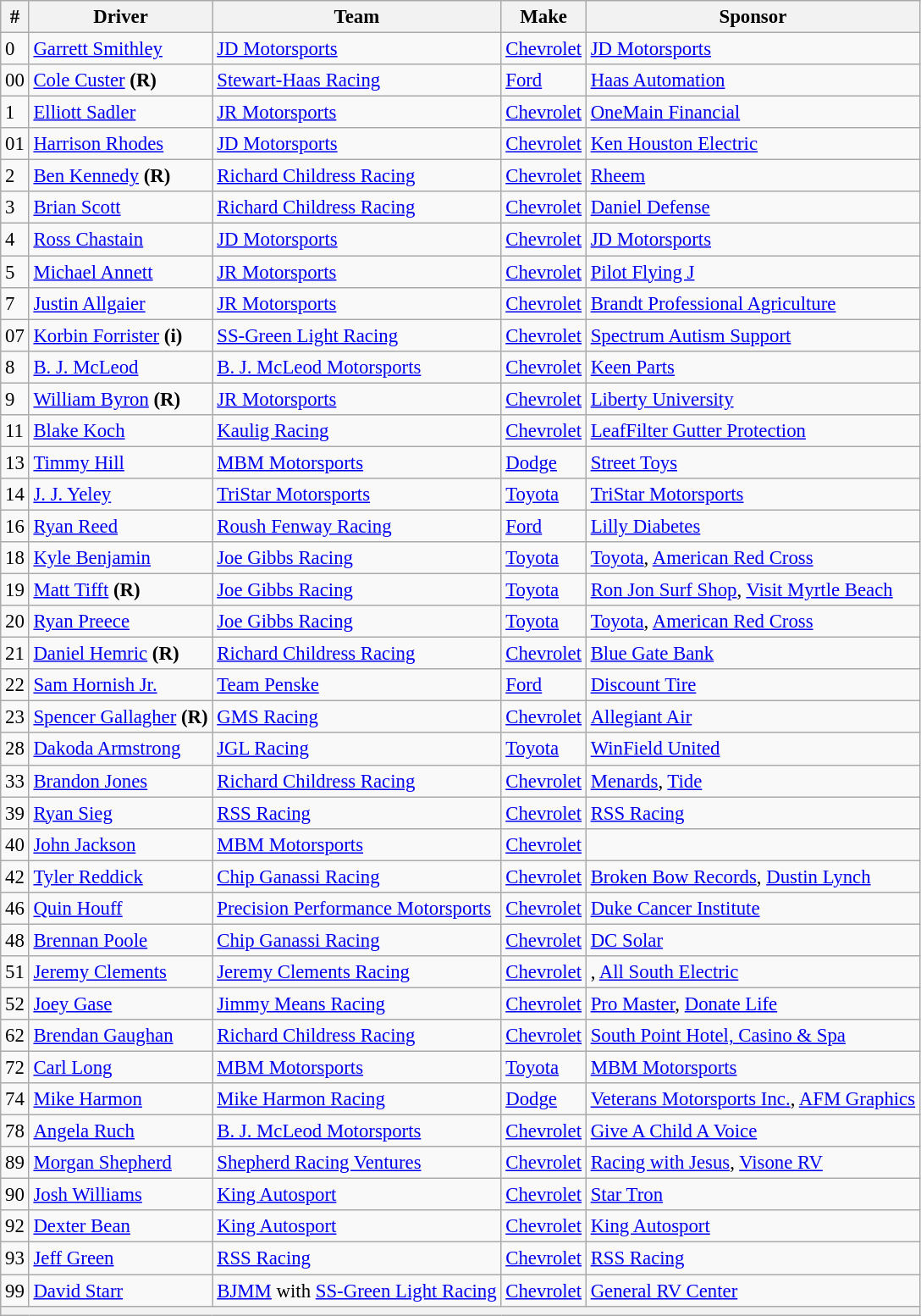<table class="wikitable" style="font-size:95%">
<tr>
<th>#</th>
<th>Driver</th>
<th>Team</th>
<th>Make</th>
<th>Sponsor</th>
</tr>
<tr>
<td>0</td>
<td><a href='#'>Garrett Smithley</a></td>
<td><a href='#'>JD Motorsports</a></td>
<td><a href='#'>Chevrolet</a></td>
<td><a href='#'>JD Motorsports</a></td>
</tr>
<tr>
<td>00</td>
<td><a href='#'>Cole Custer</a> <strong>(R)</strong></td>
<td><a href='#'>Stewart-Haas Racing</a></td>
<td><a href='#'>Ford</a></td>
<td><a href='#'>Haas Automation</a></td>
</tr>
<tr>
<td>1</td>
<td><a href='#'>Elliott Sadler</a></td>
<td><a href='#'>JR Motorsports</a></td>
<td><a href='#'>Chevrolet</a></td>
<td><a href='#'>OneMain Financial</a></td>
</tr>
<tr>
<td>01</td>
<td><a href='#'>Harrison Rhodes</a></td>
<td><a href='#'>JD Motorsports</a></td>
<td><a href='#'>Chevrolet</a></td>
<td><a href='#'>Ken Houston Electric</a></td>
</tr>
<tr>
<td>2</td>
<td><a href='#'>Ben Kennedy</a> <strong>(R)</strong></td>
<td><a href='#'>Richard Childress Racing</a></td>
<td><a href='#'>Chevrolet</a></td>
<td><a href='#'>Rheem</a></td>
</tr>
<tr>
<td>3</td>
<td><a href='#'>Brian Scott</a></td>
<td><a href='#'>Richard Childress Racing</a></td>
<td><a href='#'>Chevrolet</a></td>
<td><a href='#'>Daniel Defense</a></td>
</tr>
<tr>
<td>4</td>
<td><a href='#'>Ross Chastain</a></td>
<td><a href='#'>JD Motorsports</a></td>
<td><a href='#'>Chevrolet</a></td>
<td><a href='#'>JD Motorsports</a></td>
</tr>
<tr>
<td>5</td>
<td><a href='#'>Michael Annett</a></td>
<td><a href='#'>JR Motorsports</a></td>
<td><a href='#'>Chevrolet</a></td>
<td><a href='#'>Pilot Flying J</a></td>
</tr>
<tr>
<td>7</td>
<td><a href='#'>Justin Allgaier</a></td>
<td><a href='#'>JR Motorsports</a></td>
<td><a href='#'>Chevrolet</a></td>
<td><a href='#'>Brandt Professional Agriculture</a></td>
</tr>
<tr>
<td>07</td>
<td><a href='#'>Korbin Forrister</a> <strong>(i)</strong></td>
<td><a href='#'>SS-Green Light Racing</a></td>
<td><a href='#'>Chevrolet</a></td>
<td><a href='#'>Spectrum Autism Support</a></td>
</tr>
<tr>
<td>8</td>
<td><a href='#'>B. J. McLeod</a></td>
<td><a href='#'>B. J. McLeod Motorsports</a></td>
<td><a href='#'>Chevrolet</a></td>
<td><a href='#'>Keen Parts</a></td>
</tr>
<tr>
<td>9</td>
<td><a href='#'>William Byron</a> <strong>(R)</strong></td>
<td><a href='#'>JR Motorsports</a></td>
<td><a href='#'>Chevrolet</a></td>
<td><a href='#'>Liberty University</a></td>
</tr>
<tr>
<td>11</td>
<td><a href='#'>Blake Koch</a></td>
<td><a href='#'>Kaulig Racing</a></td>
<td><a href='#'>Chevrolet</a></td>
<td><a href='#'>LeafFilter Gutter Protection</a></td>
</tr>
<tr>
<td>13</td>
<td><a href='#'>Timmy Hill</a></td>
<td><a href='#'>MBM Motorsports</a></td>
<td><a href='#'>Dodge</a></td>
<td><a href='#'>Street Toys</a></td>
</tr>
<tr>
<td>14</td>
<td><a href='#'>J. J. Yeley</a></td>
<td><a href='#'>TriStar Motorsports</a></td>
<td><a href='#'>Toyota</a></td>
<td><a href='#'>TriStar Motorsports</a></td>
</tr>
<tr>
<td>16</td>
<td><a href='#'>Ryan Reed</a></td>
<td><a href='#'>Roush Fenway Racing</a></td>
<td><a href='#'>Ford</a></td>
<td><a href='#'>Lilly Diabetes</a></td>
</tr>
<tr>
<td>18</td>
<td><a href='#'>Kyle Benjamin</a></td>
<td><a href='#'>Joe Gibbs Racing</a></td>
<td><a href='#'>Toyota</a></td>
<td><a href='#'>Toyota</a>, <a href='#'>American Red Cross</a></td>
</tr>
<tr>
<td>19</td>
<td><a href='#'>Matt Tifft</a> <strong>(R)</strong></td>
<td><a href='#'>Joe Gibbs Racing</a></td>
<td><a href='#'>Toyota</a></td>
<td><a href='#'>Ron Jon Surf Shop</a>, <a href='#'>Visit Myrtle Beach</a></td>
</tr>
<tr>
<td>20</td>
<td><a href='#'>Ryan Preece</a></td>
<td><a href='#'>Joe Gibbs Racing</a></td>
<td><a href='#'>Toyota</a></td>
<td><a href='#'>Toyota</a>, <a href='#'>American Red Cross</a></td>
</tr>
<tr>
<td>21</td>
<td><a href='#'>Daniel Hemric</a> <strong>(R)</strong></td>
<td><a href='#'>Richard Childress Racing</a></td>
<td><a href='#'>Chevrolet</a></td>
<td><a href='#'>Blue Gate Bank</a></td>
</tr>
<tr>
<td>22</td>
<td><a href='#'>Sam Hornish Jr.</a></td>
<td><a href='#'>Team Penske</a></td>
<td><a href='#'>Ford</a></td>
<td><a href='#'>Discount Tire</a></td>
</tr>
<tr>
<td>23</td>
<td><a href='#'>Spencer Gallagher</a> <strong>(R)</strong></td>
<td><a href='#'>GMS Racing</a></td>
<td><a href='#'>Chevrolet</a></td>
<td><a href='#'>Allegiant Air</a></td>
</tr>
<tr>
<td>28</td>
<td><a href='#'>Dakoda Armstrong</a></td>
<td><a href='#'>JGL Racing</a></td>
<td><a href='#'>Toyota</a></td>
<td><a href='#'>WinField United</a></td>
</tr>
<tr>
<td>33</td>
<td><a href='#'>Brandon Jones</a></td>
<td><a href='#'>Richard Childress Racing</a></td>
<td><a href='#'>Chevrolet</a></td>
<td><a href='#'>Menards</a>, <a href='#'>Tide</a></td>
</tr>
<tr>
<td>39</td>
<td><a href='#'>Ryan Sieg</a></td>
<td><a href='#'>RSS Racing</a></td>
<td><a href='#'>Chevrolet</a></td>
<td><a href='#'>RSS Racing</a></td>
</tr>
<tr>
<td>40</td>
<td><a href='#'>John Jackson</a></td>
<td><a href='#'>MBM Motorsports</a></td>
<td><a href='#'>Chevrolet</a></td>
<td></td>
</tr>
<tr>
<td>42</td>
<td><a href='#'>Tyler Reddick</a></td>
<td><a href='#'>Chip Ganassi Racing</a></td>
<td><a href='#'>Chevrolet</a></td>
<td><a href='#'>Broken Bow Records</a>, <a href='#'>Dustin Lynch</a></td>
</tr>
<tr>
<td>46</td>
<td><a href='#'>Quin Houff</a></td>
<td><a href='#'>Precision Performance Motorsports</a></td>
<td><a href='#'>Chevrolet</a></td>
<td><a href='#'>Duke Cancer Institute</a></td>
</tr>
<tr>
<td>48</td>
<td><a href='#'>Brennan Poole</a></td>
<td><a href='#'>Chip Ganassi Racing</a></td>
<td><a href='#'>Chevrolet</a></td>
<td><a href='#'>DC Solar</a></td>
</tr>
<tr>
<td>51</td>
<td><a href='#'>Jeremy Clements</a></td>
<td><a href='#'>Jeremy Clements Racing</a></td>
<td><a href='#'>Chevrolet</a></td>
<td>, <a href='#'>All South Electric</a></td>
</tr>
<tr>
<td>52</td>
<td><a href='#'>Joey Gase</a></td>
<td><a href='#'>Jimmy Means Racing</a></td>
<td><a href='#'>Chevrolet</a></td>
<td><a href='#'>Pro Master</a>, <a href='#'>Donate Life</a></td>
</tr>
<tr>
<td>62</td>
<td><a href='#'>Brendan Gaughan</a></td>
<td><a href='#'>Richard Childress Racing</a></td>
<td><a href='#'>Chevrolet</a></td>
<td><a href='#'>South Point Hotel, Casino & Spa</a></td>
</tr>
<tr>
<td>72</td>
<td><a href='#'>Carl Long</a></td>
<td><a href='#'>MBM Motorsports</a></td>
<td><a href='#'>Toyota</a></td>
<td><a href='#'>MBM Motorsports</a></td>
</tr>
<tr>
<td>74</td>
<td><a href='#'>Mike Harmon</a></td>
<td><a href='#'>Mike Harmon Racing</a></td>
<td><a href='#'>Dodge</a></td>
<td><a href='#'>Veterans Motorsports Inc.</a>, <a href='#'>AFM Graphics</a></td>
</tr>
<tr>
<td>78</td>
<td><a href='#'>Angela Ruch</a></td>
<td><a href='#'>B. J. McLeod Motorsports</a></td>
<td><a href='#'>Chevrolet</a></td>
<td><a href='#'>Give A Child A Voice</a></td>
</tr>
<tr>
<td>89</td>
<td><a href='#'>Morgan Shepherd</a></td>
<td><a href='#'>Shepherd Racing Ventures</a></td>
<td><a href='#'>Chevrolet</a></td>
<td><a href='#'>Racing with Jesus</a>, <a href='#'>Visone RV</a></td>
</tr>
<tr>
<td>90</td>
<td><a href='#'>Josh Williams</a></td>
<td><a href='#'>King Autosport</a></td>
<td><a href='#'>Chevrolet</a></td>
<td><a href='#'>Star Tron</a></td>
</tr>
<tr>
<td>92</td>
<td><a href='#'>Dexter Bean</a></td>
<td><a href='#'>King Autosport</a></td>
<td><a href='#'>Chevrolet</a></td>
<td><a href='#'>King Autosport</a></td>
</tr>
<tr>
<td>93</td>
<td><a href='#'>Jeff Green</a></td>
<td><a href='#'>RSS Racing</a></td>
<td><a href='#'>Chevrolet</a></td>
<td><a href='#'>RSS Racing</a></td>
</tr>
<tr>
<td>99</td>
<td><a href='#'>David Starr</a></td>
<td><a href='#'>BJMM</a> with <a href='#'>SS-Green Light Racing</a></td>
<td><a href='#'>Chevrolet</a></td>
<td><a href='#'>General RV Center</a></td>
</tr>
<tr>
<th colspan="5"></th>
</tr>
</table>
